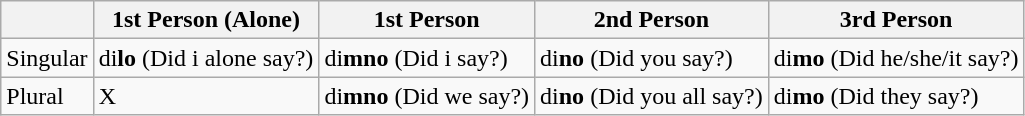<table class="wikitable">
<tr>
<th></th>
<th>1st Person (Alone)</th>
<th>1st Person</th>
<th>2nd Person</th>
<th>3rd Person</th>
</tr>
<tr>
<td>Singular</td>
<td>di<strong>lo</strong> (Did i alone say?)</td>
<td>di<strong>mno</strong> (Did i say?)</td>
<td>di<strong>no</strong> (Did you say?)</td>
<td>di<strong>mo</strong> (Did he/she/it say?)</td>
</tr>
<tr>
<td>Plural</td>
<td>X</td>
<td>di<strong>mno</strong> (Did we say?)</td>
<td>di<strong>no</strong> (Did you all say?)</td>
<td>di<strong>mo</strong> (Did they say?)</td>
</tr>
</table>
